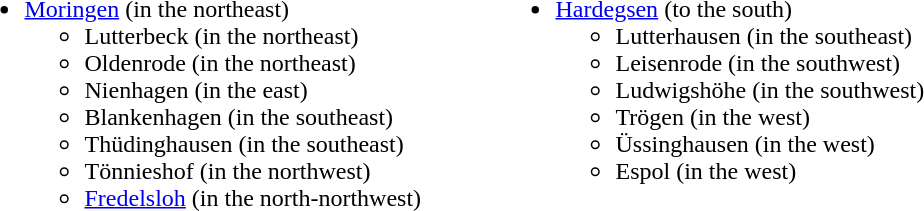<table>
<tr>
<td width = "350"><br><ul><li><a href='#'>Moringen</a> (in the northeast)<ul><li>Lutterbeck (in the northeast)</li><li>Oldenrode (in the northeast)</li><li>Nienhagen (in the east)</li><li>Blankenhagen (in the southeast)</li><li>Thüdinghausen (in the southeast)</li><li>Tönnieshof (in the northwest)</li><li><a href='#'>Fredelsloh</a> (in the north-northwest)</li></ul></li></ul></td>
<td valign = "top"><br><ul><li><a href='#'>Hardegsen</a> (to the south)<ul><li>Lutterhausen (in the southeast)</li><li>Leisenrode (in the southwest)</li><li>Ludwigshöhe (in the southwest)</li><li>Trögen (in the west)</li><li>Üssinghausen (in the west)</li><li>Espol (in the west)</li></ul></li></ul></td>
</tr>
</table>
